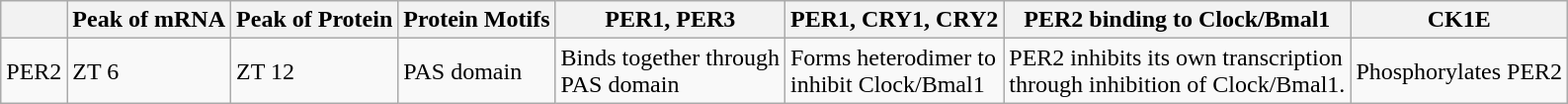<table class="wikitable">
<tr>
<th></th>
<th>Peak of mRNA</th>
<th>Peak of Protein</th>
<th>Protein Motifs</th>
<th>PER1, PER3</th>
<th>PER1, CRY1, CRY2</th>
<th>PER2 binding to Clock/Bmal1</th>
<th>CK1E</th>
</tr>
<tr>
<td>PER2</td>
<td>ZT 6</td>
<td>ZT 12</td>
<td>PAS domain</td>
<td>Binds together through<br>PAS domain</td>
<td>Forms heterodimer to<br>inhibit Clock/Bmal1</td>
<td>PER2 inhibits its own transcription<br>through inhibition of Clock/Bmal1.</td>
<td>Phosphorylates PER2</td>
</tr>
</table>
